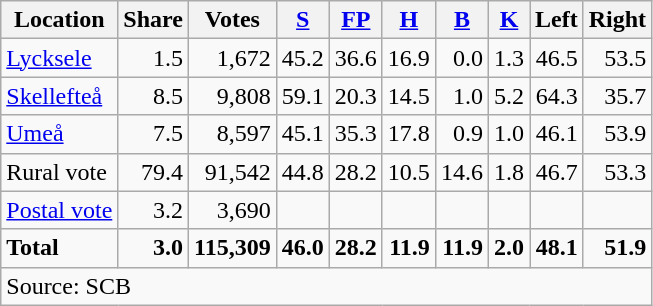<table class="wikitable sortable" style=text-align:right>
<tr>
<th>Location</th>
<th>Share</th>
<th>Votes</th>
<th><a href='#'>S</a></th>
<th><a href='#'>FP</a></th>
<th><a href='#'>H</a></th>
<th><a href='#'>B</a></th>
<th><a href='#'>K</a></th>
<th>Left</th>
<th>Right</th>
</tr>
<tr>
<td align=left><a href='#'>Lycksele</a></td>
<td>1.5</td>
<td>1,672</td>
<td>45.2</td>
<td>36.6</td>
<td>16.9</td>
<td>0.0</td>
<td>1.3</td>
<td>46.5</td>
<td>53.5</td>
</tr>
<tr>
<td align=left><a href='#'>Skellefteå</a></td>
<td>8.5</td>
<td>9,808</td>
<td>59.1</td>
<td>20.3</td>
<td>14.5</td>
<td>1.0</td>
<td>5.2</td>
<td>64.3</td>
<td>35.7</td>
</tr>
<tr>
<td align=left><a href='#'>Umeå</a></td>
<td>7.5</td>
<td>8,597</td>
<td>45.1</td>
<td>35.3</td>
<td>17.8</td>
<td>0.9</td>
<td>1.0</td>
<td>46.1</td>
<td>53.9</td>
</tr>
<tr>
<td align=left>Rural vote</td>
<td>79.4</td>
<td>91,542</td>
<td>44.8</td>
<td>28.2</td>
<td>10.5</td>
<td>14.6</td>
<td>1.8</td>
<td>46.7</td>
<td>53.3</td>
</tr>
<tr>
<td align=left><a href='#'>Postal vote</a></td>
<td>3.2</td>
<td>3,690</td>
<td></td>
<td></td>
<td></td>
<td></td>
<td></td>
<td></td>
<td></td>
</tr>
<tr>
<td align=left><strong>Total</strong></td>
<td><strong>3.0</strong></td>
<td><strong>115,309</strong></td>
<td><strong>46.0</strong></td>
<td><strong>28.2</strong></td>
<td><strong>11.9</strong></td>
<td><strong>11.9</strong></td>
<td><strong>2.0</strong></td>
<td><strong>48.1</strong></td>
<td><strong>51.9</strong></td>
</tr>
<tr>
<td align=left colspan=10>Source: SCB </td>
</tr>
</table>
